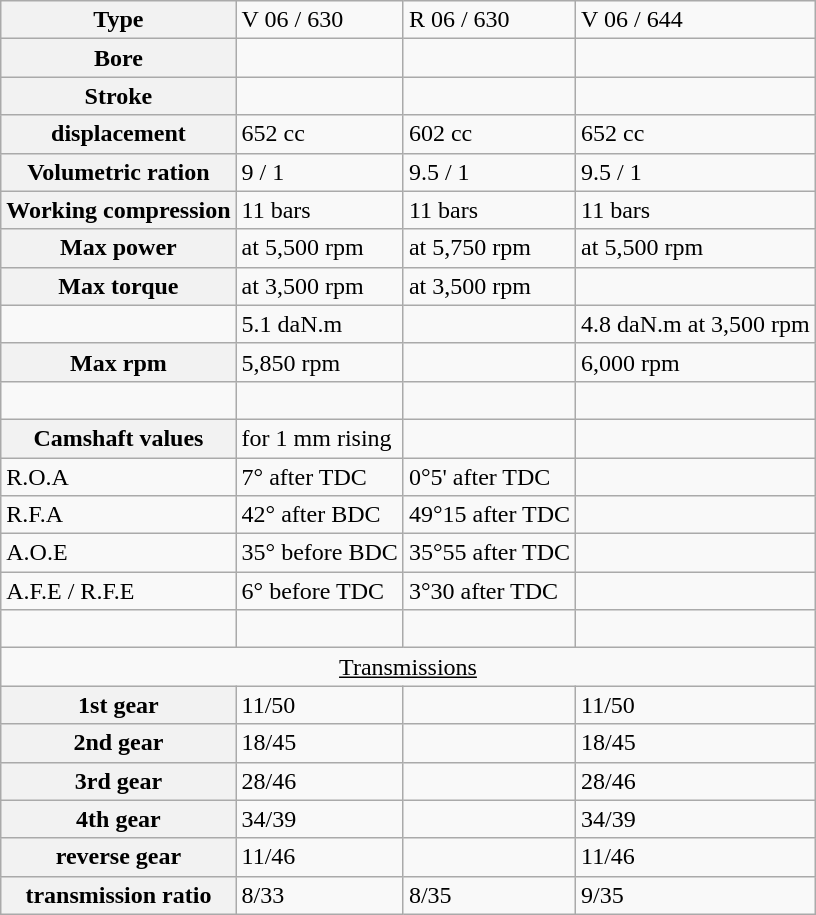<table class=wikitable>
<tr>
<th>Type</th>
<td>V 06 / 630</td>
<td>R 06 / 630</td>
<td>V 06 / 644</td>
</tr>
<tr>
<th>Bore</th>
<td></td>
<td></td>
<td></td>
</tr>
<tr>
<th>Stroke</th>
<td></td>
<td></td>
<td></td>
</tr>
<tr>
<th>displacement</th>
<td>652 cc</td>
<td>602 cc</td>
<td>652 cc</td>
</tr>
<tr>
<th>Volumetric ration</th>
<td>9 / 1</td>
<td>9.5 / 1</td>
<td>9.5 / 1</td>
</tr>
<tr>
<th>Working compression</th>
<td>11 bars</td>
<td>11 bars</td>
<td>11 bars</td>
</tr>
<tr>
<th>Max power</th>
<td> at 5,500 rpm</td>
<td> at 5,750 rpm</td>
<td> at 5,500 rpm</td>
</tr>
<tr>
<th>Max torque</th>
<td> at 3,500 rpm</td>
<td> at 3,500 rpm</td>
<td></td>
</tr>
<tr>
<td> </td>
<td>5.1 daN.m</td>
<td></td>
<td>4.8 daN.m at 3,500 rpm</td>
</tr>
<tr>
<th>Max rpm</th>
<td>5,850 rpm</td>
<td></td>
<td>6,000 rpm</td>
</tr>
<tr>
<td> </td>
<td> </td>
<td></td>
<td></td>
</tr>
<tr>
<th>Camshaft values</th>
<td>for 1 mm rising</td>
<td></td>
<td></td>
</tr>
<tr>
<td>R.O.A</td>
<td>7° after TDC</td>
<td>0°5' after TDC</td>
<td></td>
</tr>
<tr>
<td>R.F.A</td>
<td>42° after BDC</td>
<td>49°15 after TDC</td>
<td></td>
</tr>
<tr>
<td>A.O.E</td>
<td>35° before BDC</td>
<td>35°55 after TDC</td>
<td></td>
</tr>
<tr>
<td>A.F.E / R.F.E</td>
<td>6° before TDC</td>
<td>3°30 after TDC</td>
<td></td>
</tr>
<tr>
<td> </td>
<td> </td>
<td> </td>
</tr>
<tr>
<td colspan="4" style="text-align:center;"><u>Transmissions</u></td>
</tr>
<tr>
<th>1st gear</th>
<td>11/50</td>
<td></td>
<td>11/50</td>
</tr>
<tr>
<th>2nd gear</th>
<td>18/45</td>
<td></td>
<td>18/45</td>
</tr>
<tr>
<th>3rd gear</th>
<td>28/46</td>
<td></td>
<td>28/46</td>
</tr>
<tr>
<th>4th gear</th>
<td>34/39</td>
<td></td>
<td>34/39</td>
</tr>
<tr>
<th>reverse gear</th>
<td>11/46</td>
<td></td>
<td>11/46</td>
</tr>
<tr>
<th>transmission ratio</th>
<td>8/33</td>
<td>8/35</td>
<td>9/35</td>
</tr>
</table>
